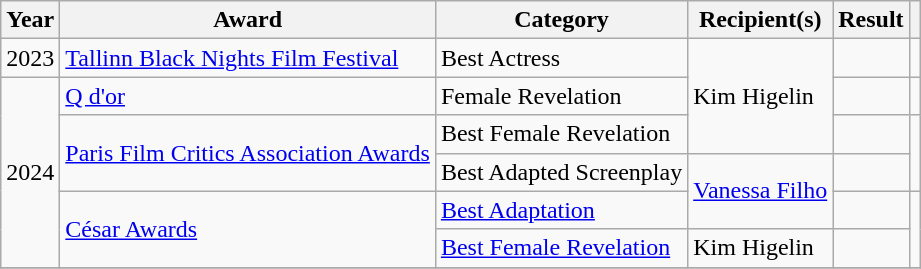<table class="wikitable sortable plainrowheaders">
<tr>
<th>Year</th>
<th>Award</th>
<th>Category</th>
<th>Recipient(s)</th>
<th>Result</th>
<th scope="col" class="unsortable"></th>
</tr>
<tr>
<td>2023</td>
<td><a href='#'>Tallinn Black Nights Film Festival</a></td>
<td>Best Actress</td>
<td rowspan=3>Kim Higelin</td>
<td></td>
<td></td>
</tr>
<tr>
<td rowspan=5>2024</td>
<td><a href='#'>Q d'or</a></td>
<td>Female Revelation</td>
<td></td>
<td></td>
</tr>
<tr>
<td rowspan=2><a href='#'>Paris Film Critics Association Awards</a></td>
<td>Best Female Revelation</td>
<td></td>
<td rowspan=2></td>
</tr>
<tr>
<td>Best Adapted Screenplay</td>
<td rowspan=2><a href='#'>Vanessa Filho</a></td>
<td></td>
</tr>
<tr>
<td rowspan=2><a href='#'>César Awards</a></td>
<td><a href='#'>Best Adaptation</a></td>
<td></td>
<td rowspan=2></td>
</tr>
<tr>
<td><a href='#'>Best Female Revelation</a></td>
<td>Kim Higelin</td>
<td></td>
</tr>
<tr>
</tr>
</table>
